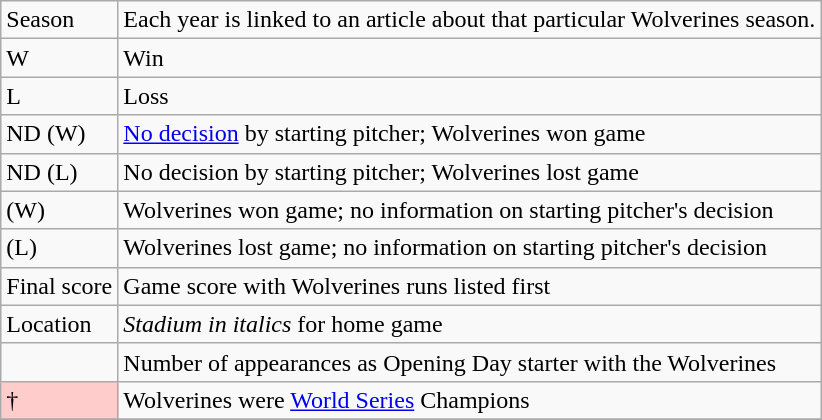<table class="wikitable" style="font-size:100%;">
<tr>
<td>Season</td>
<td>Each year is linked to an article about that particular Wolverines season.</td>
</tr>
<tr>
<td>W</td>
<td>Win</td>
</tr>
<tr>
<td>L</td>
<td>Loss</td>
</tr>
<tr>
<td>ND (W)</td>
<td><a href='#'>No decision</a> by starting pitcher; Wolverines won game</td>
</tr>
<tr>
<td>ND (L)</td>
<td>No decision by starting pitcher; Wolverines lost game</td>
</tr>
<tr>
<td>(W)</td>
<td>Wolverines won game; no information on starting pitcher's decision</td>
</tr>
<tr>
<td>(L)</td>
<td>Wolverines lost game; no information on starting pitcher's decision</td>
</tr>
<tr>
<td>Final score</td>
<td>Game score with Wolverines runs listed first</td>
</tr>
<tr>
<td>Location</td>
<td><em>Stadium in italics</em> for home game</td>
</tr>
<tr>
<td></td>
<td>Number of appearances as Opening Day starter with the Wolverines</td>
</tr>
<tr>
<td style="background-color: #FFCCCC">†</td>
<td>Wolverines were <a href='#'>World Series</a> Champions</td>
</tr>
<tr>
</tr>
</table>
